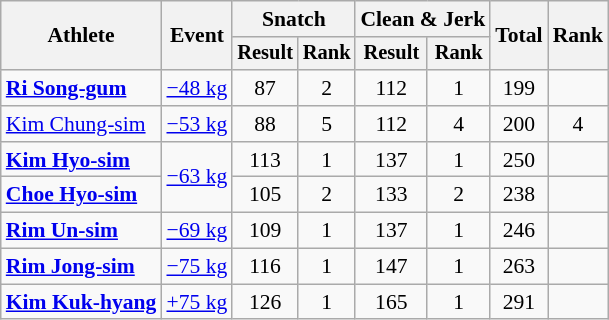<table class=wikitable style=font-size:90%;text-align:center>
<tr>
<th rowspan="2">Athlete</th>
<th rowspan="2">Event</th>
<th colspan="2">Snatch</th>
<th colspan="2">Clean & Jerk</th>
<th rowspan="2">Total</th>
<th rowspan="2">Rank</th>
</tr>
<tr style="font-size:95%">
<th>Result</th>
<th>Rank</th>
<th>Result</th>
<th>Rank</th>
</tr>
<tr>
<td align=left><strong><a href='#'>Ri Song-gum</a></strong></td>
<td align=left><a href='#'>−48 kg</a></td>
<td>87</td>
<td>2</td>
<td>112</td>
<td>1</td>
<td>199</td>
<td></td>
</tr>
<tr>
<td align=left><a href='#'>Kim Chung-sim</a></td>
<td align=left><a href='#'>−53 kg</a></td>
<td>88</td>
<td>5</td>
<td>112</td>
<td>4</td>
<td>200</td>
<td>4</td>
</tr>
<tr>
<td align=left><strong><a href='#'>Kim Hyo-sim</a></strong></td>
<td align=left rowspan=2><a href='#'>−63 kg</a></td>
<td>113</td>
<td>1</td>
<td>137</td>
<td>1</td>
<td>250</td>
<td></td>
</tr>
<tr>
<td align=left><strong><a href='#'>Choe Hyo-sim</a></strong></td>
<td>105</td>
<td>2</td>
<td>133</td>
<td>2</td>
<td>238</td>
<td></td>
</tr>
<tr>
<td align=left><strong><a href='#'>Rim Un-sim</a></strong></td>
<td align=left><a href='#'>−69 kg</a></td>
<td>109</td>
<td>1</td>
<td>137</td>
<td>1</td>
<td>246</td>
<td></td>
</tr>
<tr>
<td align=left><strong><a href='#'>Rim Jong-sim</a></strong></td>
<td align=left><a href='#'>−75 kg</a></td>
<td>116</td>
<td>1</td>
<td>147</td>
<td>1</td>
<td>263</td>
<td></td>
</tr>
<tr>
<td align=left><strong><a href='#'>Kim Kuk-hyang</a></strong></td>
<td align=left><a href='#'>+75 kg</a></td>
<td>126</td>
<td>1</td>
<td>165</td>
<td>1</td>
<td>291</td>
<td></td>
</tr>
</table>
